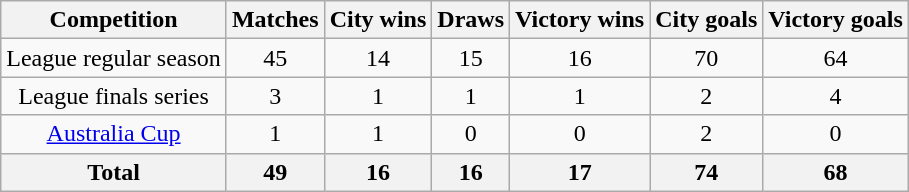<table class="wikitable" style="text-align:center">
<tr>
<th>Competition</th>
<th>Matches</th>
<th>City wins</th>
<th>Draws</th>
<th>Victory wins</th>
<th>City goals</th>
<th>Victory goals</th>
</tr>
<tr>
<td>League regular season</td>
<td>45</td>
<td>14</td>
<td>15</td>
<td>16</td>
<td>70</td>
<td>64</td>
</tr>
<tr>
<td>League finals series</td>
<td>3</td>
<td>1</td>
<td>1</td>
<td>1</td>
<td>2</td>
<td>4</td>
</tr>
<tr>
<td><a href='#'>Australia Cup</a></td>
<td>1</td>
<td>1</td>
<td>0</td>
<td>0</td>
<td>2</td>
<td>0</td>
</tr>
<tr>
<th>Total</th>
<th>49</th>
<th>16</th>
<th>16</th>
<th>17</th>
<th>74</th>
<th>68</th>
</tr>
</table>
